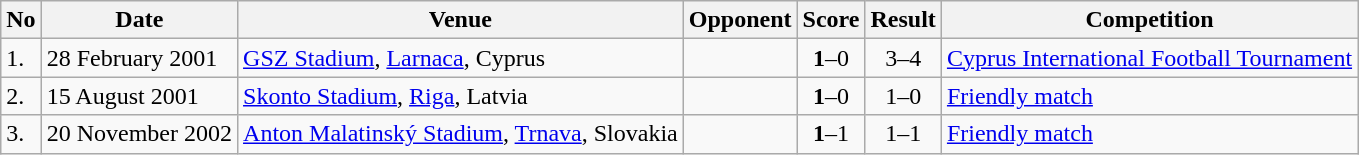<table class="wikitable" style="font-size:100%;">
<tr>
<th>No</th>
<th>Date</th>
<th>Venue</th>
<th>Opponent</th>
<th>Score</th>
<th>Result</th>
<th>Competition</th>
</tr>
<tr>
<td>1.</td>
<td>28 February 2001</td>
<td><a href='#'>GSZ Stadium</a>, <a href='#'>Larnaca</a>, Cyprus</td>
<td></td>
<td align=center><strong>1</strong>–0</td>
<td align=center>3–4</td>
<td><a href='#'>Cyprus International Football Tournament</a></td>
</tr>
<tr>
<td>2.</td>
<td>15 August 2001</td>
<td><a href='#'>Skonto Stadium</a>, <a href='#'>Riga</a>, Latvia</td>
<td></td>
<td align=center><strong>1</strong>–0</td>
<td align=center>1–0</td>
<td><a href='#'>Friendly match</a></td>
</tr>
<tr>
<td>3.</td>
<td>20 November 2002</td>
<td><a href='#'>Anton Malatinský Stadium</a>, <a href='#'>Trnava</a>, Slovakia</td>
<td></td>
<td align=center><strong>1</strong>–1</td>
<td align=center>1–1</td>
<td><a href='#'>Friendly match</a></td>
</tr>
</table>
